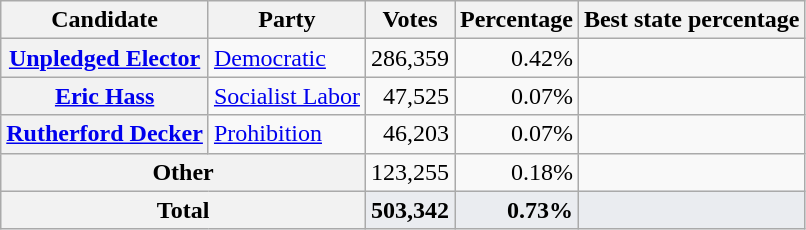<table class="wikitable sortable" style="text-align:right;">
<tr>
<th scope="col">Candidate</th>
<th scope="col">Party</th>
<th scope="col">Votes</th>
<th scope="col">Percentage</th>
<th scope="col">Best state percentage</th>
</tr>
<tr>
<th scope="row"><a href='#'>Unpledged Elector</a></th>
<td style="text-align:left;"><a href='#'>Democratic</a></td>
<td>286,359</td>
<td>0.42%</td>
<td></td>
</tr>
<tr>
<th scope="row"><a href='#'>Eric Hass</a></th>
<td style="text-align:left;"><a href='#'>Socialist Labor</a></td>
<td>47,525</td>
<td>0.07%</td>
<td></td>
</tr>
<tr>
<th scope="row"><a href='#'>Rutherford Decker</a></th>
<td style="text-align:left;"><a href='#'>Prohibition</a></td>
<td>46,203</td>
<td>0.07%</td>
<td></td>
</tr>
<tr>
<th scope="row" colspan="2">Other</th>
<td>123,255</td>
<td>0.18%</td>
<td></td>
</tr>
<tr style="font-weight:bold; background-color:#eaecf0;">
<th scope="row" colspan="2">Total</th>
<td>503,342</td>
<td>0.73%</td>
<td></td>
</tr>
</table>
